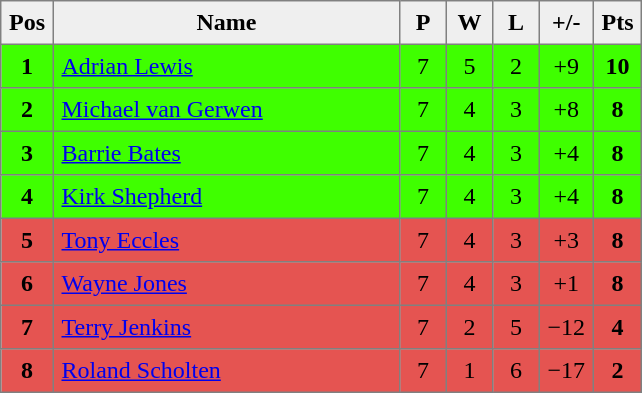<table style=border-collapse:collapse border=1 cellspacing=0 cellpadding=5>
<tr align=center bgcolor=#efefef>
<th width=20>Pos</th>
<th width=220>Name</th>
<th width=20>P</th>
<th width=20>W</th>
<th width=20>L</th>
<th width=20>+/-</th>
<th width=20>Pts</th>
</tr>
<tr align=center bgcolor="#3FFF00">
<td><strong>1</strong></td>
<td align="left"> <a href='#'>Adrian Lewis</a></td>
<td>7</td>
<td>5</td>
<td>2</td>
<td>+9</td>
<td><strong>10</strong></td>
</tr>
<tr align=center bgcolor="#3FFF00">
<td><strong>2</strong></td>
<td align="left"> <a href='#'>Michael van Gerwen</a></td>
<td>7</td>
<td>4</td>
<td>3</td>
<td>+8</td>
<td><strong>8</strong></td>
</tr>
<tr align=center bgcolor="#3FFF00">
<td><strong>3</strong></td>
<td align="left"> <a href='#'>Barrie Bates</a></td>
<td>7</td>
<td>4</td>
<td>3</td>
<td>+4</td>
<td><strong>8</strong></td>
</tr>
<tr align=center bgcolor="#3FFF00">
<td><strong>4</strong></td>
<td align="left"> <a href='#'>Kirk Shepherd</a></td>
<td>7</td>
<td>4</td>
<td>3</td>
<td>+4</td>
<td><strong>8</strong></td>
</tr>
<tr align=center bgcolor="#E55451">
<td><strong>5</strong></td>
<td align="left"> <a href='#'>Tony Eccles</a></td>
<td>7</td>
<td>4</td>
<td>3</td>
<td>+3</td>
<td><strong>8</strong></td>
</tr>
<tr align=center bgcolor="#E55451">
<td><strong>6</strong></td>
<td align="left"> <a href='#'>Wayne Jones</a></td>
<td>7</td>
<td>4</td>
<td>3</td>
<td>+1</td>
<td><strong>8</strong></td>
</tr>
<tr align=center bgcolor="#E55451">
<td><strong>7</strong></td>
<td align="left"> <a href='#'>Terry Jenkins</a></td>
<td>7</td>
<td>2</td>
<td>5</td>
<td>−12</td>
<td><strong>4</strong></td>
</tr>
<tr align=center bgcolor="#E55451">
<td><strong>8</strong></td>
<td align="left"> <a href='#'>Roland Scholten</a></td>
<td>7</td>
<td>1</td>
<td>6</td>
<td>−17</td>
<td><strong>2</strong></td>
</tr>
</table>
